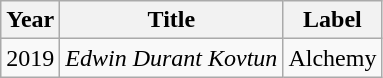<table class="wikitable">
<tr>
<th>Year</th>
<th>Title</th>
<th>Label</th>
</tr>
<tr>
<td>2019</td>
<td><em>Edwin Durant Kovtun</em></td>
<td>Alchemy</td>
</tr>
</table>
